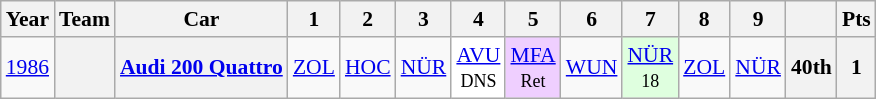<table class="wikitable" border="1" style="text-align:center; font-size:90%;">
<tr>
<th>Year</th>
<th>Team</th>
<th>Car</th>
<th>1</th>
<th>2</th>
<th>3</th>
<th>4</th>
<th>5</th>
<th>6</th>
<th>7</th>
<th>8</th>
<th>9</th>
<th></th>
<th>Pts</th>
</tr>
<tr>
<td><a href='#'>1986</a></td>
<th></th>
<th><a href='#'>Audi 200 Quattro</a></th>
<td><a href='#'>ZOL</a></td>
<td><a href='#'>HOC</a></td>
<td><a href='#'>NÜR</a></td>
<td style="background:#FFFFFF;"><a href='#'>AVU</a><br><small>DNS</small></td>
<td style="background:#EFCFFF;"><a href='#'>MFA</a><br><small>Ret</small></td>
<td><a href='#'>WUN</a></td>
<td style="background:#DFFFDF;"><a href='#'>NÜR</a><br><small>18</small></td>
<td><a href='#'>ZOL</a></td>
<td><a href='#'>NÜR</a></td>
<th>40th</th>
<th>1</th>
</tr>
</table>
